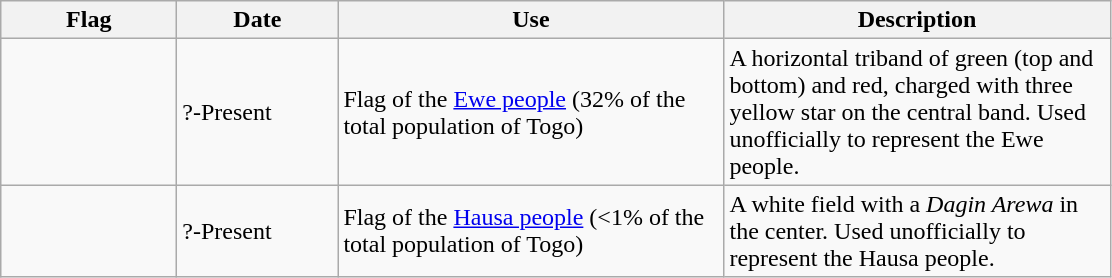<table class="wikitable">
<tr>
<th style="width:110px;">Flag</th>
<th style="width:100px;">Date</th>
<th style="width:250px;">Use</th>
<th style="width:250px;">Description</th>
</tr>
<tr>
<td></td>
<td>?-Present</td>
<td>Flag of the <a href='#'>Ewe people</a> (32% of the total population of Togo)</td>
<td>A horizontal triband of green (top and bottom) and red, charged with three yellow star on the central band. Used unofficially to represent the Ewe people.</td>
</tr>
<tr>
<td></td>
<td>?-Present</td>
<td>Flag of the <a href='#'>Hausa people</a> (<1% of the total population of Togo)</td>
<td>A white field with a <em>Dagin Arewa</em> in the center. Used unofficially to represent the Hausa people.</td>
</tr>
</table>
